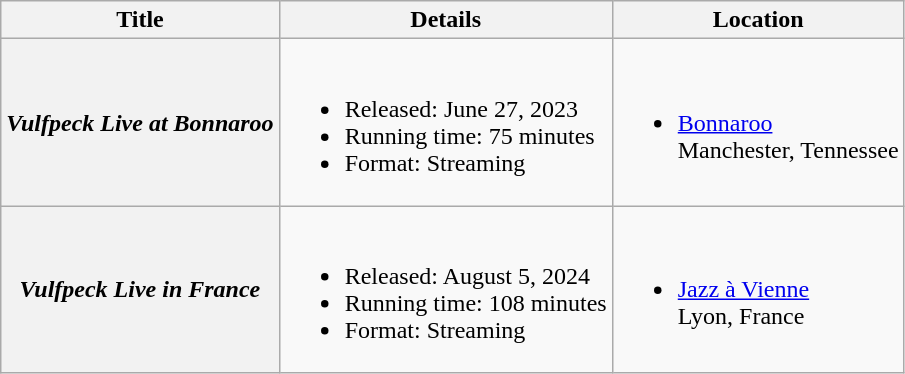<table class="wikitable plainrowheaders">
<tr>
<th>Title</th>
<th>Details</th>
<th>Location</th>
</tr>
<tr>
<th scope="row"><em>Vulfpeck Live at Bonnaroo</em></th>
<td><br><ul><li>Released: June 27, 2023</li><li>Running time: 75 minutes</li><li>Format: Streaming</li></ul></td>
<td><br><ul><li><a href='#'>Bonnaroo</a> <br> Manchester, Tennessee</li></ul></td>
</tr>
<tr>
<th scope="row"><em>Vulfpeck Live in France</em></th>
<td><br><ul><li>Released: August 5, 2024</li><li>Running time: 108 minutes</li><li>Format: Streaming</li></ul></td>
<td><br><ul><li><a href='#'>Jazz à Vienne</a> <br> Lyon, France</li></ul></td>
</tr>
</table>
